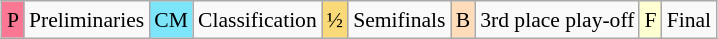<table class="wikitable" style="margin:0.5em auto; font-size:90%; line-height:1.25em;">
<tr>
<td bgcolor="#FA7894" align=center>P</td>
<td>Preliminaries</td>
<td bgcolor="#7DE5FA" align=center>CM</td>
<td>Classification</td>
<td bgcolor="#FAD978" align=center>½</td>
<td>Semifinals</td>
<td bgcolor="#fdb" align=center>B</td>
<td>3rd place play-off</td>
<td bgcolor="#ffffd1" align=center>F</td>
<td>Final</td>
</tr>
</table>
